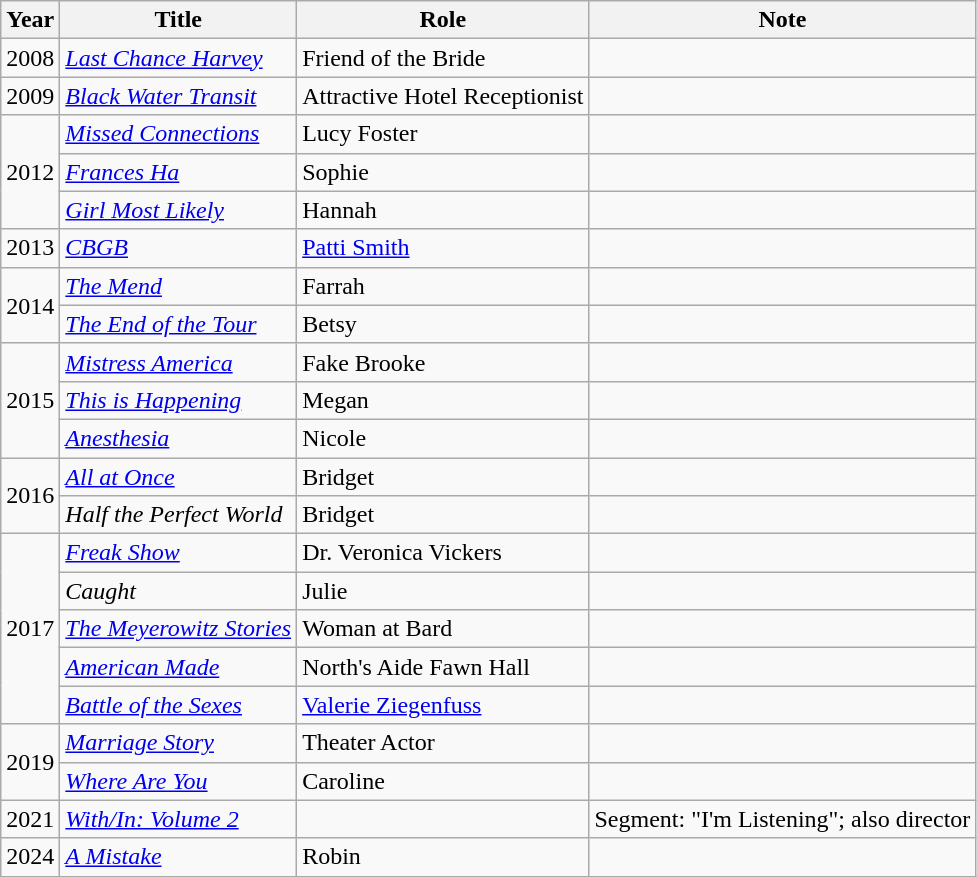<table class="wikitable">
<tr>
<th>Year</th>
<th>Title</th>
<th>Role</th>
<th>Note</th>
</tr>
<tr>
<td>2008</td>
<td><em><a href='#'>Last Chance Harvey</a></em></td>
<td>Friend of the Bride</td>
<td></td>
</tr>
<tr>
<td>2009</td>
<td><em><a href='#'>Black Water Transit</a></em></td>
<td>Attractive Hotel Receptionist</td>
<td></td>
</tr>
<tr>
<td rowspan="3">2012</td>
<td><em><a href='#'>Missed Connections</a></em></td>
<td>Lucy Foster</td>
<td></td>
</tr>
<tr>
<td><em><a href='#'>Frances Ha</a></em></td>
<td>Sophie</td>
<td></td>
</tr>
<tr>
<td><em><a href='#'>Girl Most Likely</a></em></td>
<td>Hannah</td>
<td></td>
</tr>
<tr>
<td>2013</td>
<td><em><a href='#'>CBGB</a></em></td>
<td><a href='#'>Patti Smith</a></td>
<td></td>
</tr>
<tr>
<td rowspan="2">2014</td>
<td><em><a href='#'>The Mend</a></em></td>
<td>Farrah</td>
<td></td>
</tr>
<tr>
<td><em><a href='#'>The End of the Tour</a></em></td>
<td>Betsy</td>
<td></td>
</tr>
<tr>
<td rowspan="3">2015</td>
<td><em><a href='#'>Mistress America</a></em></td>
<td>Fake Brooke</td>
<td></td>
</tr>
<tr>
<td><em><a href='#'>This is Happening</a></em></td>
<td>Megan</td>
<td></td>
</tr>
<tr>
<td><em><a href='#'>Anesthesia</a></em></td>
<td>Nicole</td>
<td></td>
</tr>
<tr>
<td rowspan="2">2016</td>
<td><em><a href='#'>All at Once</a></em></td>
<td>Bridget</td>
<td></td>
</tr>
<tr>
<td><em>Half the Perfect World</em></td>
<td>Bridget</td>
<td></td>
</tr>
<tr>
<td rowspan="5">2017</td>
<td><em><a href='#'>Freak Show</a></em></td>
<td>Dr. Veronica Vickers</td>
<td></td>
</tr>
<tr>
<td><em>Caught</em></td>
<td>Julie</td>
<td></td>
</tr>
<tr>
<td><em><a href='#'>The Meyerowitz Stories</a></em></td>
<td>Woman at Bard</td>
<td></td>
</tr>
<tr>
<td><em><a href='#'>American Made</a></em></td>
<td>North's Aide Fawn Hall</td>
<td></td>
</tr>
<tr>
<td><em><a href='#'>Battle of the Sexes</a></em></td>
<td><a href='#'>Valerie Ziegenfuss</a></td>
<td></td>
</tr>
<tr>
<td rowspan="2">2019</td>
<td><em><a href='#'>Marriage Story</a></em></td>
<td>Theater Actor</td>
<td></td>
</tr>
<tr>
<td><em><a href='#'>Where Are You</a></em></td>
<td>Caroline</td>
<td></td>
</tr>
<tr>
<td>2021</td>
<td><em><a href='#'>With/In: Volume 2</a></em></td>
<td></td>
<td>Segment: "I'm Listening"; also director</td>
</tr>
<tr>
<td>2024</td>
<td><em><a href='#'>A Mistake</a></em></td>
<td>Robin</td>
<td></td>
</tr>
</table>
